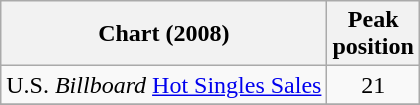<table class="wikitable">
<tr>
<th align="left">Chart (2008)</th>
<th align="left">Peak<br>position</th>
</tr>
<tr>
<td align="left">U.S. <em>Billboard</em> <a href='#'>Hot Singles Sales</a></td>
<td align="center">21</td>
</tr>
<tr>
</tr>
</table>
